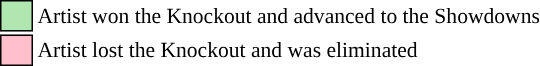<table class="toccolours" style="font-size: 90%; white-space: nowrap”">
<tr>
<td style="background:#b0e6b0; border:1px solid black">     </td>
<td>Artist won the Knockout and advanced to the Showdowns</td>
</tr>
<tr>
<td style="background:pink; border:1px solid black">     </td>
<td>Artist lost the Knockout and was eliminated</td>
</tr>
<tr>
</tr>
</table>
